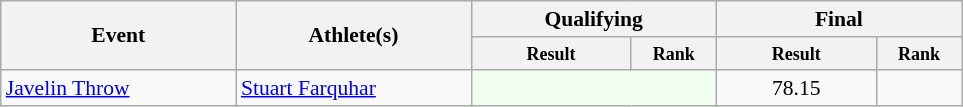<table class=wikitable style="font-size:90%">
<tr>
<th rowspan="2" width=150>Event</th>
<th rowspan="2" width=150>Athlete(s)</th>
<th colspan="2" width=150>Qualifying</th>
<th colspan="2" width=150>Final</th>
</tr>
<tr>
<th style="line-height:1em" width=100><small>Result</small></th>
<th style="line-height:1em" width=50><small>Rank</small></th>
<th style="line-height:1em" width=100><small>Result</small></th>
<th style="line-height:1em" width=50><small>Rank</small></th>
</tr>
<tr>
<td rowspan=2><a href='#'>Javelin Throw</a></td>
<td><a href='#'>Stuart Farquhar</a></td>
<td bgcolor="honeydew" colspan=2></td>
<td align="center">78.15</td>
<td align="center"></td>
</tr>
</table>
